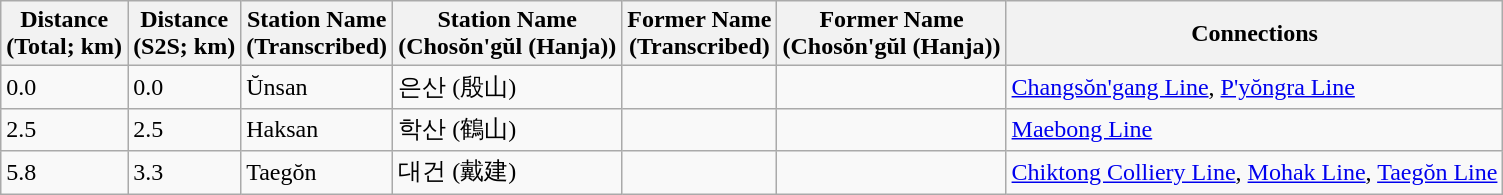<table class="wikitable">
<tr>
<th>Distance<br>(Total; km)</th>
<th>Distance<br>(S2S; km)</th>
<th>Station Name<br>(Transcribed)</th>
<th>Station Name<br>(Chosŏn'gŭl (Hanja))</th>
<th>Former Name<br>(Transcribed)</th>
<th>Former Name<br>(Chosŏn'gŭl (Hanja))</th>
<th>Connections</th>
</tr>
<tr>
<td>0.0</td>
<td>0.0</td>
<td>Ŭnsan</td>
<td>은산 (殷山)</td>
<td></td>
<td></td>
<td><a href='#'>Changsŏn'gang Line</a>, <a href='#'>P'yŏngra Line</a></td>
</tr>
<tr>
<td>2.5</td>
<td>2.5</td>
<td>Haksan</td>
<td>학산 (鶴山)</td>
<td></td>
<td></td>
<td><a href='#'>Maebong Line</a></td>
</tr>
<tr>
<td>5.8</td>
<td>3.3</td>
<td>Taegŏn</td>
<td>대건 (戴建)</td>
<td></td>
<td></td>
<td><a href='#'>Chiktong Colliery Line</a>, <a href='#'>Mohak Line</a>, <a href='#'>Taegŏn Line</a></td>
</tr>
</table>
